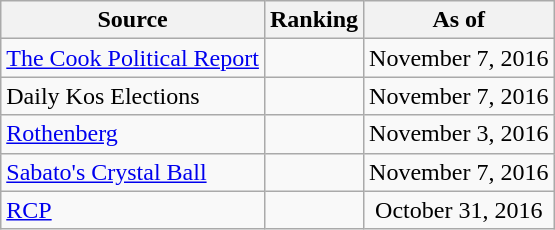<table class="wikitable" style="text-align:center">
<tr>
<th>Source</th>
<th>Ranking</th>
<th>As of</th>
</tr>
<tr>
<td align=left><a href='#'>The Cook Political Report</a></td>
<td></td>
<td>November 7, 2016</td>
</tr>
<tr>
<td align=left>Daily Kos Elections</td>
<td></td>
<td>November 7, 2016</td>
</tr>
<tr>
<td align=left><a href='#'>Rothenberg</a></td>
<td></td>
<td>November 3, 2016</td>
</tr>
<tr>
<td align=left><a href='#'>Sabato's Crystal Ball</a></td>
<td></td>
<td>November 7, 2016</td>
</tr>
<tr>
<td align="left"><a href='#'>RCP</a></td>
<td></td>
<td>October 31, 2016</td>
</tr>
</table>
